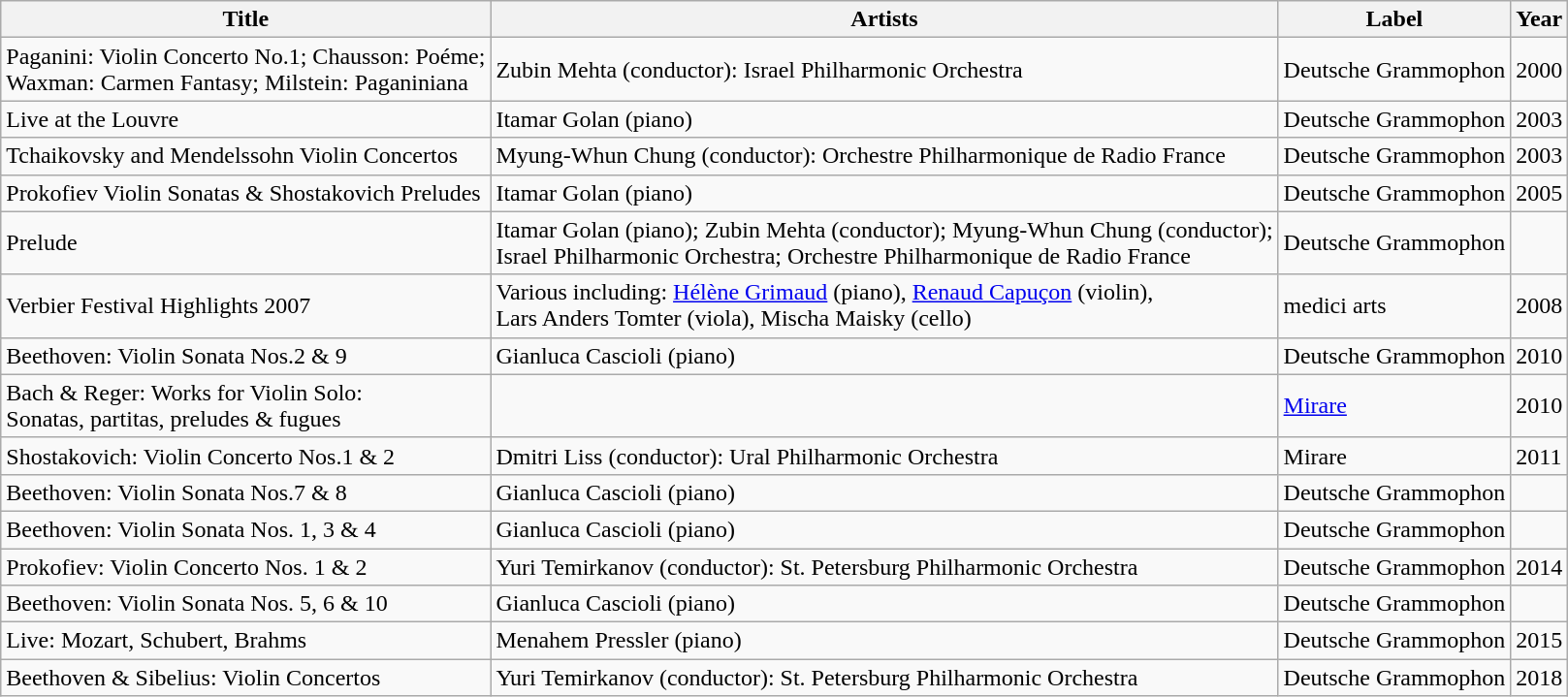<table class="wikitable">
<tr>
<th>Title</th>
<th>Artists</th>
<th>Label</th>
<th>Year</th>
</tr>
<tr>
<td>Paganini: Violin Concerto No.1; Chausson: Poéme;<br>Waxman: Carmen Fantasy; Milstein: Paganiniana</td>
<td>Zubin Mehta (conductor): Israel Philharmonic Orchestra</td>
<td>Deutsche Grammophon</td>
<td>2000</td>
</tr>
<tr>
<td>Live at the Louvre</td>
<td>Itamar Golan (piano)</td>
<td>Deutsche Grammophon</td>
<td>2003</td>
</tr>
<tr>
<td>Tchaikovsky and Mendelssohn Violin Concertos</td>
<td>Myung-Whun Chung (conductor): Orchestre Philharmonique de Radio France</td>
<td>Deutsche Grammophon</td>
<td>2003</td>
</tr>
<tr>
<td>Prokofiev Violin Sonatas & Shostakovich Preludes</td>
<td>Itamar Golan (piano)</td>
<td>Deutsche Grammophon</td>
<td>2005</td>
</tr>
<tr>
<td>Prelude</td>
<td>Itamar Golan (piano); Zubin Mehta (conductor); Myung-Whun Chung (conductor);<br>Israel Philharmonic Orchestra; Orchestre Philharmonique de Radio France</td>
<td>Deutsche Grammophon</td>
<td></td>
</tr>
<tr>
<td>Verbier Festival Highlights 2007</td>
<td>Various including: <a href='#'>Hélène Grimaud</a> (piano), <a href='#'>Renaud Capuçon</a> (violin),<br>Lars Anders Tomter (viola), Mischa Maisky (cello)</td>
<td>medici arts</td>
<td>2008</td>
</tr>
<tr>
<td>Beethoven: Violin Sonata Nos.2 & 9</td>
<td>Gianluca Cascioli (piano)</td>
<td>Deutsche Grammophon</td>
<td>2010</td>
</tr>
<tr>
<td>Bach & Reger: Works for Violin Solo:<br>Sonatas, partitas, preludes & fugues</td>
<td></td>
<td><a href='#'>Mirare</a></td>
<td>2010</td>
</tr>
<tr>
<td>Shostakovich: Violin Concerto Nos.1 & 2</td>
<td>Dmitri Liss (conductor): Ural Philharmonic Orchestra</td>
<td>Mirare</td>
<td>2011</td>
</tr>
<tr>
<td>Beethoven: Violin Sonata Nos.7 & 8</td>
<td>Gianluca Cascioli (piano)</td>
<td>Deutsche Grammophon</td>
<td></td>
</tr>
<tr>
<td>Beethoven: Violin Sonata Nos. 1, 3 & 4</td>
<td>Gianluca Cascioli (piano)</td>
<td>Deutsche Grammophon</td>
<td></td>
</tr>
<tr>
<td>Prokofiev: Violin Concerto Nos. 1 & 2</td>
<td>Yuri Temirkanov (conductor): St. Petersburg Philharmonic Orchestra</td>
<td>Deutsche Grammophon</td>
<td>2014</td>
</tr>
<tr>
<td>Beethoven: Violin Sonata Nos. 5, 6 & 10</td>
<td>Gianluca Cascioli (piano)</td>
<td>Deutsche Grammophon</td>
<td></td>
</tr>
<tr>
<td>Live: Mozart, Schubert, Brahms</td>
<td>Menahem Pressler (piano)</td>
<td>Deutsche Grammophon</td>
<td>2015</td>
</tr>
<tr>
<td>Beethoven & Sibelius: Violin Concertos</td>
<td>Yuri Temirkanov (conductor): St. Petersburg Philharmonic Orchestra</td>
<td>Deutsche Grammophon</td>
<td>2018</td>
</tr>
</table>
